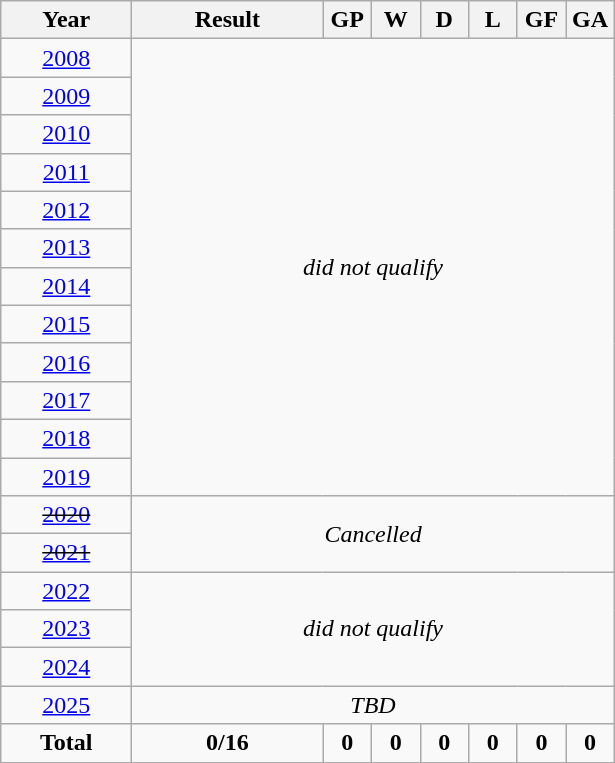<table class="wikitable" style="text-align: center;">
<tr>
<th width=80>Year</th>
<th width=120>Result</th>
<th width=25>GP</th>
<th width=25>W</th>
<th width=25>D</th>
<th width=25>L</th>
<th width=25>GF</th>
<th width=25>GA</th>
</tr>
<tr>
<td> <a href='#'>2008</a></td>
<td colspan=8 rowspan=12><em>did not qualify</em></td>
</tr>
<tr>
<td> <a href='#'>2009</a></td>
</tr>
<tr>
<td> <a href='#'>2010</a></td>
</tr>
<tr>
<td> <a href='#'>2011</a></td>
</tr>
<tr>
<td> <a href='#'>2012</a></td>
</tr>
<tr>
<td> <a href='#'>2013</a></td>
</tr>
<tr>
<td> <a href='#'>2014</a></td>
</tr>
<tr>
<td> <a href='#'>2015</a></td>
</tr>
<tr>
<td> <a href='#'>2016</a></td>
</tr>
<tr>
<td> <a href='#'>2017</a></td>
</tr>
<tr>
<td> <a href='#'>2018</a></td>
</tr>
<tr>
<td> <a href='#'>2019</a></td>
</tr>
<tr>
<td> <s><a href='#'>2020</a></s></td>
<td colspan=8 rowspan=2><em>Cancelled</em></td>
</tr>
<tr>
<td> <s><a href='#'>2021</a></s></td>
</tr>
<tr>
<td> <a href='#'>2022</a></td>
<td colspan=8 rowspan=3><em>did not qualify</em></td>
</tr>
<tr>
<td> <a href='#'>2023</a></td>
</tr>
<tr>
<td> <a href='#'>2024</a></td>
</tr>
<tr>
<td> <a href='#'>2025</a></td>
<td colspan=8><em>TBD</em></td>
</tr>
<tr>
<td><strong>Total</strong></td>
<td><strong>0/16</strong></td>
<td><strong>0</strong></td>
<td><strong>0</strong></td>
<td><strong>0</strong></td>
<td><strong>0</strong></td>
<td><strong>0</strong></td>
<td><strong>0</strong></td>
</tr>
<tr>
</tr>
</table>
